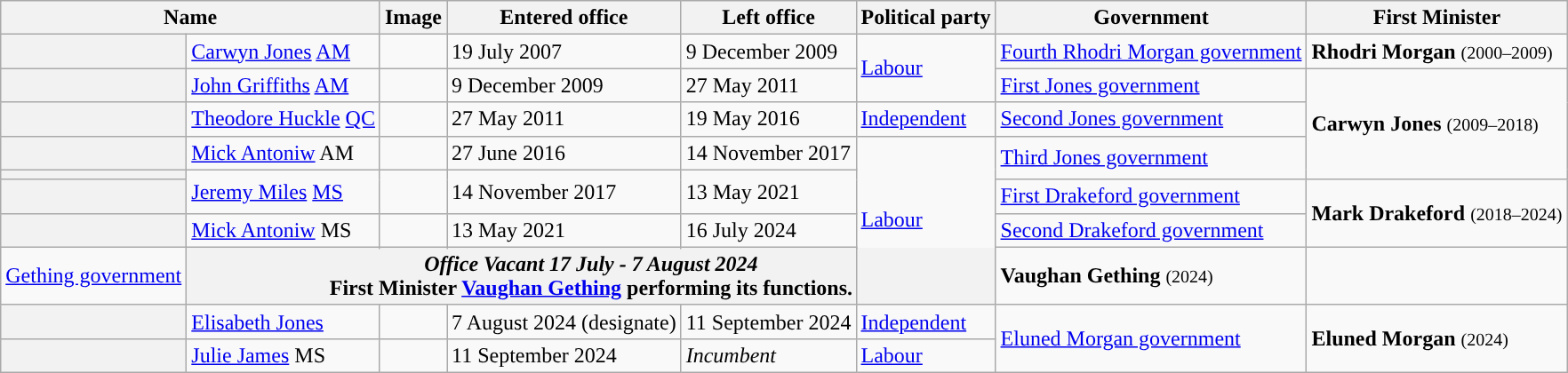<table class="wikitable">
<tr>
<th colspan=2>Name</th>
<th>Image</th>
<th>Entered office</th>
<th>Left office</th>
<th>Political party</th>
<th>Government</th>
<th>First Minister</th>
</tr>
<tr>
<th style="background-color:"></th>
<td><a href='#'>Carwyn Jones</a> <a href='#'>AM</a></td>
<td></td>
<td>19 July 2007</td>
<td>9 December 2009</td>
<td rowspan = 2><a href='#'>Labour</a></td>
<td><a href='#'>Fourth Rhodri Morgan government</a></td>
<td><strong>Rhodri Morgan</strong> <small>(2000–2009)</small></td>
</tr>
<tr>
<th style="background-color:"></th>
<td><a href='#'>John Griffiths</a> <a href='#'>AM</a></td>
<td></td>
<td>9 December 2009</td>
<td>27 May 2011</td>
<td><a href='#'>First Jones government</a></td>
<td rowspan="4"><strong>Carwyn Jones</strong> <small>(2009–2018)</small></td>
</tr>
<tr>
<th style="background-color:"></th>
<td><a href='#'>Theodore Huckle</a> <a href='#'>QC</a></td>
<td></td>
<td>27 May 2011</td>
<td>19 May 2016</td>
<td><a href='#'>Independent</a></td>
<td><a href='#'>Second Jones government</a></td>
</tr>
<tr>
<th style="background-color:"></th>
<td><a href='#'>Mick Antoniw</a> AM</td>
<td></td>
<td>27 June 2016</td>
<td>14 November 2017</td>
<td rowspan="6"><a href='#'>Labour</a></td>
<td rowspan="2"><a href='#'>Third Jones government</a></td>
</tr>
<tr>
<th style="background-color:"></th>
<td rowspan="2"><a href='#'>Jeremy Miles</a> <a href='#'>MS</a></td>
<td rowspan="2"></td>
<td rowspan="2">14 November 2017</td>
<td rowspan="2">13 May 2021</td>
</tr>
<tr>
<th style="background-color:"></th>
<td><a href='#'>First Drakeford government</a></td>
<td rowspan="2"><strong>Mark Drakeford</strong> <small>(2018–2024)</small></td>
</tr>
<tr>
<th style="background-color:"></th>
<td rowspan="2"><a href='#'>Mick Antoniw</a> MS</td>
<td rowspan="2"></td>
<td rowspan="2">13 May 2021</td>
<td rowspan="2">16 July 2024</td>
<td><a href='#'>Second Drakeford government</a></td>
</tr>
<tr>
<td rowspan="2"><a href='#'>Gething government</a></td>
<td rowspan="2"><strong>Vaughan Gething</strong> <small>(2024)</small></td>
</tr>
<tr>
<th colspan = 5><em>Office Vacant 17 July - 7 August 2024</em><br>First Minister <a href='#'>Vaughan Gething</a> performing its functions.</th>
</tr>
<tr>
<th style="background-color:"></th>
<td><a href='#'>Elisabeth Jones</a></td>
<td></td>
<td>7 August 2024 (designate)</td>
<td>11 September 2024</td>
<td><a href='#'>Independent</a></td>
<td rowspan="2"><a href='#'>Eluned Morgan government</a></td>
<td rowspan="2"><strong>Eluned Morgan</strong> <small>(2024)</small></td>
</tr>
<tr>
<th style="background-color:"></th>
<td><a href='#'>Julie James</a> MS</td>
<td></td>
<td>11 September 2024</td>
<td><em>Incumbent</em></td>
<td><a href='#'>Labour</a></td>
</tr>
</table>
